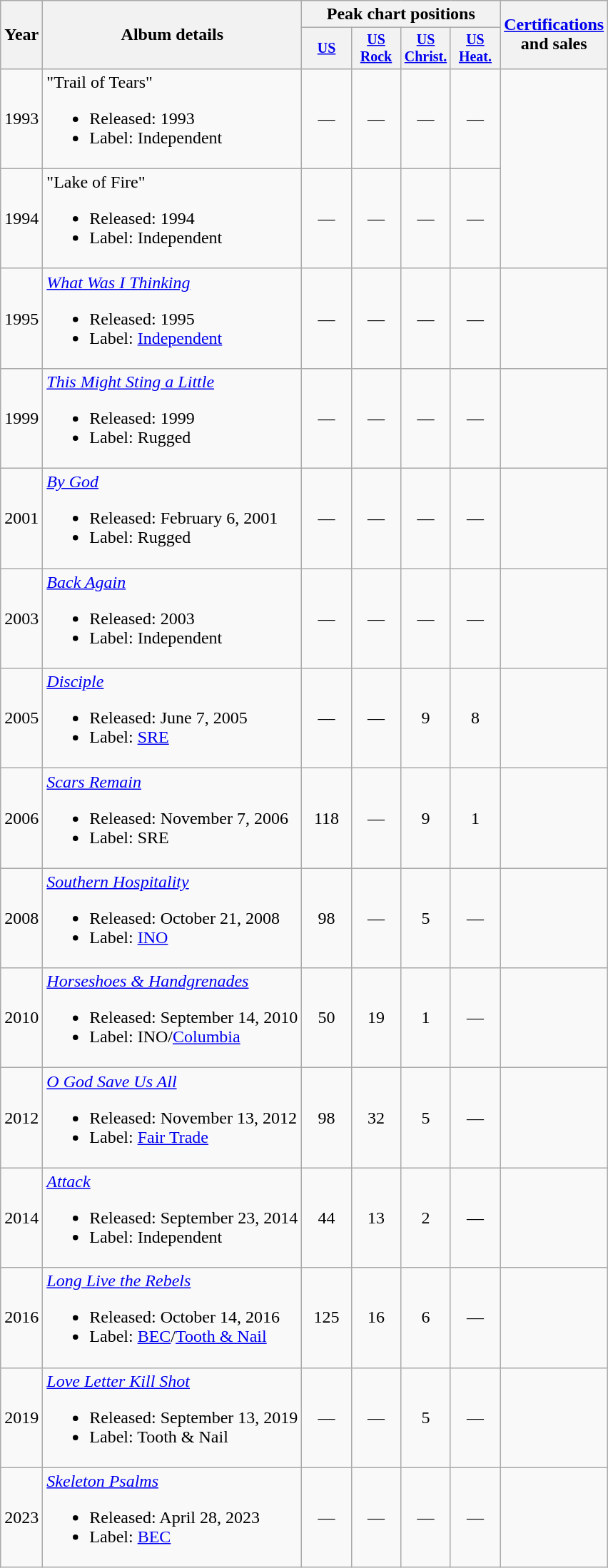<table class="wikitable" style="text-align:center;">
<tr>
<th rowspan="2">Year</th>
<th rowspan="2">Album details</th>
<th colspan="4">Peak chart positions</th>
<th rowspan="2"><a href='#'>Certifications</a><br> and sales</th>
</tr>
<tr style="font-size:smaller;">
<th style="width:40px;"><a href='#'>US</a><br></th>
<th style="width:40px;"><a href='#'>US<br>Rock</a><br></th>
<th style="width:40px;"><a href='#'>US<br>Christ.</a><br></th>
<th style="width:40px;"><a href='#'>US<br>Heat.</a><br></th>
</tr>
<tr>
<td>1993</td>
<td align="left">"Trail of Tears"<br><ul><li>Released: 1993</li><li>Label: Independent</li></ul></td>
<td>—</td>
<td>—</td>
<td>—</td>
<td>—</td>
</tr>
<tr>
<td>1994</td>
<td align="left">"Lake of Fire"<br><ul><li>Released: 1994</li><li>Label: Independent</li></ul></td>
<td>—</td>
<td>—</td>
<td>—</td>
<td>—</td>
</tr>
<tr>
<td>1995</td>
<td align="left"><em><a href='#'>What Was I Thinking</a></em><br><ul><li>Released: 1995</li><li>Label: <a href='#'>Independent</a></li></ul></td>
<td>—</td>
<td>—</td>
<td>—</td>
<td>—</td>
<td></td>
</tr>
<tr>
<td>1999</td>
<td align="left"><em><a href='#'>This Might Sting a Little</a></em><br><ul><li>Released: 1999</li><li>Label: Rugged</li></ul></td>
<td>—</td>
<td>—</td>
<td>—</td>
<td>—</td>
<td></td>
</tr>
<tr>
<td>2001</td>
<td align="left"><em><a href='#'>By God</a></em><br><ul><li>Released: February 6, 2001</li><li>Label: Rugged</li></ul></td>
<td>—</td>
<td>—</td>
<td>—</td>
<td>—</td>
<td></td>
</tr>
<tr>
<td>2003</td>
<td align="left"><em><a href='#'>Back Again</a></em><br><ul><li>Released: 2003</li><li>Label: Independent</li></ul></td>
<td>—</td>
<td>—</td>
<td>—</td>
<td>—</td>
<td></td>
</tr>
<tr>
<td>2005</td>
<td align="left"><em><a href='#'>Disciple</a></em><br><ul><li>Released: June 7, 2005</li><li>Label: <a href='#'>SRE</a></li></ul></td>
<td>—</td>
<td>—</td>
<td>9</td>
<td>8</td>
<td></td>
</tr>
<tr>
<td>2006</td>
<td align="left"><em><a href='#'>Scars Remain</a></em><br><ul><li>Released: November 7, 2006</li><li>Label: SRE</li></ul></td>
<td>118</td>
<td>—</td>
<td>9</td>
<td>1</td>
<td></td>
</tr>
<tr>
<td>2008</td>
<td align="left"><em><a href='#'>Southern Hospitality</a></em><br><ul><li>Released: October 21, 2008</li><li>Label: <a href='#'>INO</a></li></ul></td>
<td>98</td>
<td>—</td>
<td>5</td>
<td>—</td>
<td></td>
</tr>
<tr>
<td>2010</td>
<td align="left"><em><a href='#'>Horseshoes & Handgrenades</a></em><br><ul><li>Released: September 14, 2010</li><li>Label: INO/<a href='#'>Columbia</a></li></ul></td>
<td>50</td>
<td>19</td>
<td>1</td>
<td>—</td>
<td></td>
</tr>
<tr>
<td>2012</td>
<td align="left"><em><a href='#'>O God Save Us All</a></em><br><ul><li>Released: November 13, 2012</li><li>Label: <a href='#'>Fair Trade</a></li></ul></td>
<td>98</td>
<td>32</td>
<td>5</td>
<td>—</td>
<td></td>
</tr>
<tr>
<td>2014</td>
<td align="left"><em><a href='#'>Attack</a></em><br><ul><li>Released: September 23, 2014</li><li>Label: Independent</li></ul></td>
<td>44</td>
<td>13</td>
<td>2</td>
<td>—</td>
<td></td>
</tr>
<tr>
<td>2016</td>
<td align="left"><em><a href='#'>Long Live the Rebels</a></em><br><ul><li>Released: October 14, 2016</li><li>Label: <a href='#'>BEC</a>/<a href='#'>Tooth & Nail</a></li></ul></td>
<td>125</td>
<td>16</td>
<td>6</td>
<td>—</td>
<td></td>
</tr>
<tr>
<td>2019</td>
<td align="left"><em><a href='#'>Love Letter Kill Shot</a></em><br><ul><li>Released: September 13, 2019</li><li>Label: Tooth & Nail</li></ul></td>
<td>—</td>
<td>—</td>
<td>5</td>
<td>—</td>
<td></td>
</tr>
<tr>
<td>2023</td>
<td align="left"><em><a href='#'>Skeleton Psalms</a></em><br><ul><li>Released: April 28, 2023</li><li>Label: <a href='#'>BEC</a></li></ul></td>
<td>—</td>
<td>—</td>
<td>—</td>
<td>—</td>
<td></td>
</tr>
</table>
